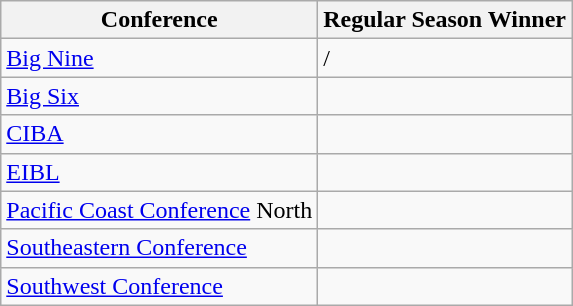<table class="wikitable">
<tr>
<th>Conference</th>
<th>Regular Season Winner</th>
</tr>
<tr>
<td><a href='#'>Big Nine</a></td>
<td>/</td>
</tr>
<tr>
<td><a href='#'>Big Six</a></td>
<td></td>
</tr>
<tr>
<td><a href='#'>CIBA</a></td>
<td></td>
</tr>
<tr>
<td><a href='#'>EIBL</a></td>
<td></td>
</tr>
<tr>
<td><a href='#'>Pacific Coast Conference</a> North</td>
<td></td>
</tr>
<tr>
<td><a href='#'>Southeastern Conference</a></td>
<td></td>
</tr>
<tr>
<td><a href='#'>Southwest Conference</a></td>
<td></td>
</tr>
</table>
